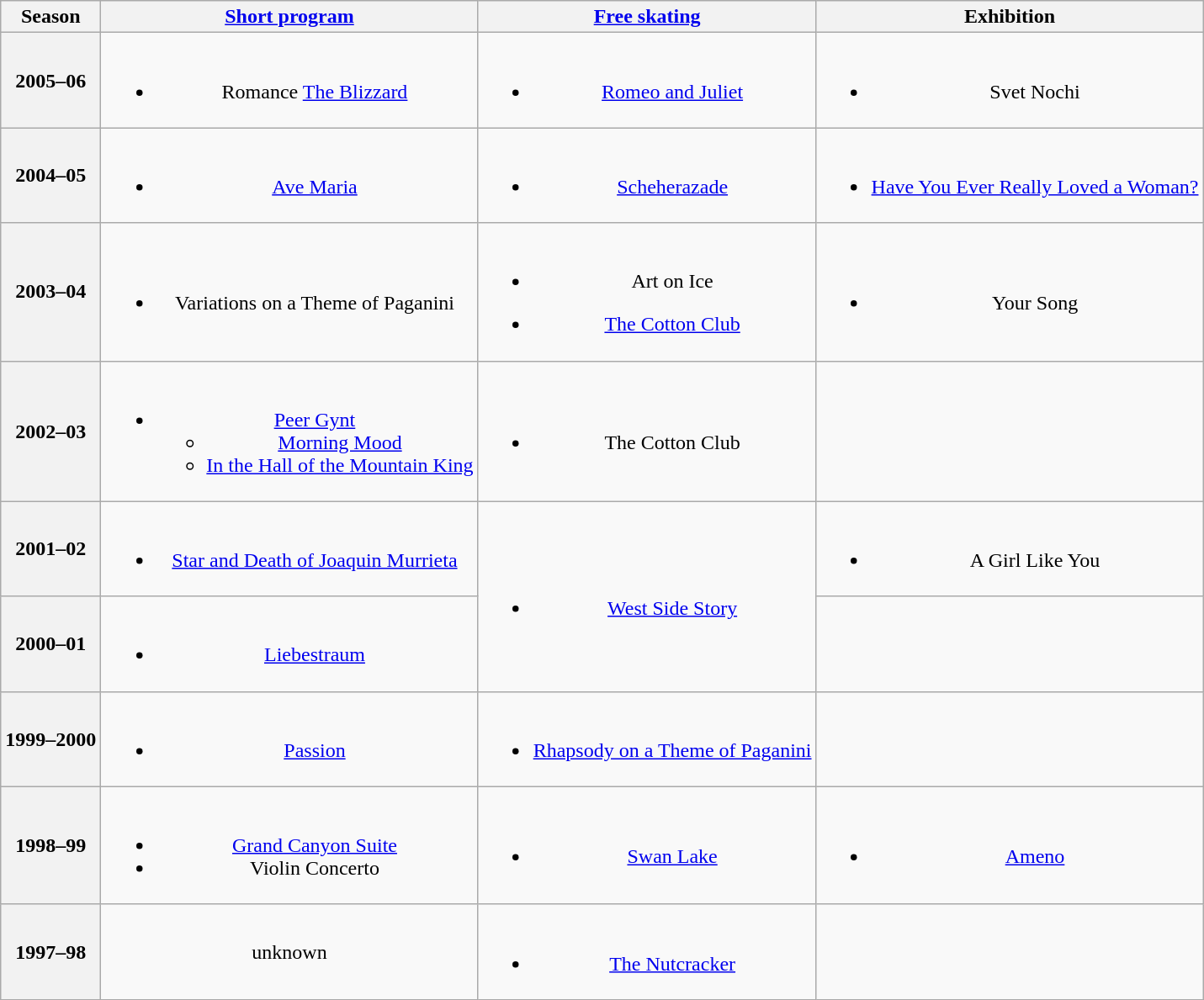<table class="wikitable" style="text-align:center">
<tr>
<th>Season</th>
<th><a href='#'>Short program</a></th>
<th><a href='#'>Free skating</a></th>
<th>Exhibition</th>
</tr>
<tr>
<th>2005–06 <br> </th>
<td><br><ul><li>Romance  <a href='#'>The Blizzard</a> <br></li></ul></td>
<td><br><ul><li><a href='#'>Romeo and Juliet</a> <br></li></ul></td>
<td><br><ul><li>Svet Nochi <br></li></ul></td>
</tr>
<tr>
<th>2004–05 <br> </th>
<td><br><ul><li><a href='#'>Ave Maria</a> <br></li></ul></td>
<td><br><ul><li><a href='#'>Scheherazade</a> <br></li></ul></td>
<td><br><ul><li><a href='#'>Have You Ever Really Loved a Woman?</a> <br></li></ul></td>
</tr>
<tr>
<th>2003–04 <br> </th>
<td><br><ul><li>Variations on a Theme of Paganini <br></li></ul></td>
<td><br><ul><li>Art on Ice <br></li></ul><ul><li><a href='#'>The Cotton Club</a> <br></li></ul></td>
<td><br><ul><li>Your Song</li></ul></td>
</tr>
<tr>
<th>2002–03 <br> </th>
<td><br><ul><li><a href='#'>Peer Gynt</a> <br><ul><li><a href='#'>Morning Mood</a></li><li><a href='#'>In the Hall of the Mountain King</a></li></ul></li></ul></td>
<td><br><ul><li>The Cotton Club <br></li></ul></td>
<td></td>
</tr>
<tr>
<th>2001–02 <br> </th>
<td><br><ul><li><a href='#'>Star and Death of Joaquin Murrieta</a> <br></li></ul></td>
<td rowspan=2><br><ul><li><a href='#'>West Side Story</a> <br></li></ul></td>
<td><br><ul><li>A Girl Like You <br></li></ul></td>
</tr>
<tr>
<th>2000–01 <br> </th>
<td><br><ul><li><a href='#'>Liebestraum</a> <br></li></ul></td>
<td></td>
</tr>
<tr>
<th>1999–2000 <br> </th>
<td><br><ul><li><a href='#'>Passion</a> <br></li></ul></td>
<td><br><ul><li><a href='#'>Rhapsody on a Theme of Paganini</a> <br></li></ul></td>
<td></td>
</tr>
<tr>
<th>1998–99</th>
<td><br><ul><li><a href='#'>Grand Canyon Suite</a> <br></li><li>Violin Concerto <br></li></ul></td>
<td><br><ul><li><a href='#'>Swan Lake</a> <br></li></ul></td>
<td><br><ul><li><a href='#'>Ameno</a> <br></li></ul></td>
</tr>
<tr>
<th>1997–98</th>
<td align="center">unknown</td>
<td><br><ul><li><a href='#'>The Nutcracker</a> <br></li></ul></td>
<td></td>
</tr>
</table>
